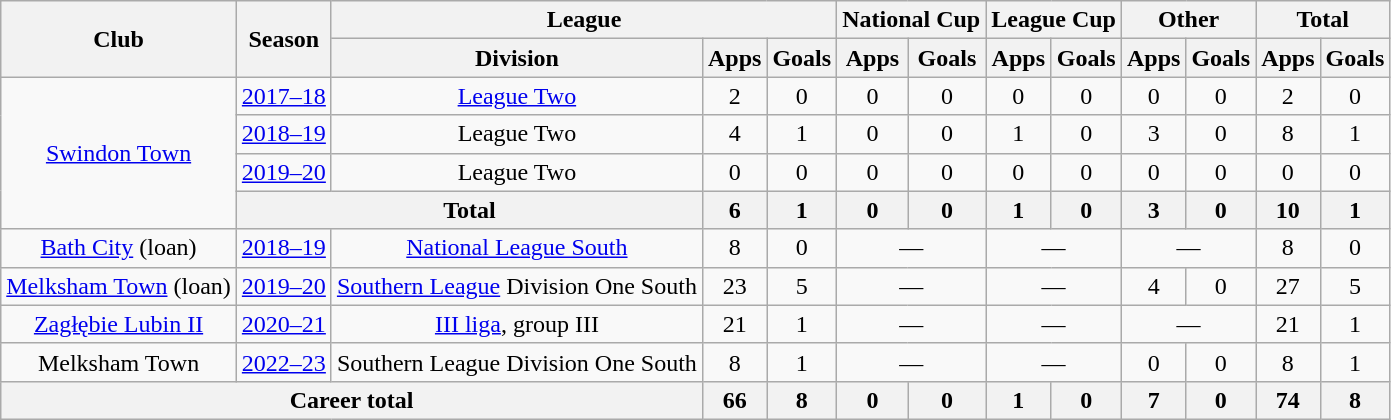<table class="wikitable" style="text-align: center;">
<tr>
<th rowspan="2">Club</th>
<th rowspan="2">Season</th>
<th colspan="3">League</th>
<th colspan="2">National Cup</th>
<th colspan="2">League Cup</th>
<th colspan="2">Other</th>
<th colspan="2">Total</th>
</tr>
<tr>
<th>Division</th>
<th>Apps</th>
<th>Goals</th>
<th>Apps</th>
<th>Goals</th>
<th>Apps</th>
<th>Goals</th>
<th>Apps</th>
<th>Goals</th>
<th>Apps</th>
<th>Goals</th>
</tr>
<tr>
<td rowspan="4" valign="center"><a href='#'>Swindon Town</a></td>
<td><a href='#'>2017–18</a></td>
<td><a href='#'>League Two</a></td>
<td>2</td>
<td>0</td>
<td>0</td>
<td>0</td>
<td>0</td>
<td>0</td>
<td>0</td>
<td>0</td>
<td>2</td>
<td>0</td>
</tr>
<tr>
<td><a href='#'>2018–19</a></td>
<td>League Two</td>
<td>4</td>
<td>1</td>
<td>0</td>
<td>0</td>
<td>1</td>
<td>0</td>
<td>3</td>
<td>0</td>
<td>8</td>
<td>1</td>
</tr>
<tr>
<td><a href='#'>2019–20</a></td>
<td>League Two</td>
<td>0</td>
<td>0</td>
<td>0</td>
<td>0</td>
<td>0</td>
<td>0</td>
<td>0</td>
<td>0</td>
<td>0</td>
<td>0</td>
</tr>
<tr>
<th colspan="2">Total</th>
<th>6</th>
<th>1</th>
<th>0</th>
<th>0</th>
<th>1</th>
<th>0</th>
<th>3</th>
<th>0</th>
<th>10</th>
<th>1</th>
</tr>
<tr>
<td><a href='#'>Bath City</a> (loan)</td>
<td><a href='#'>2018–19</a></td>
<td><a href='#'>National League South</a></td>
<td>8</td>
<td>0</td>
<td colspan="2">—</td>
<td colspan="2">—</td>
<td colspan="2">—</td>
<td>8</td>
<td>0</td>
</tr>
<tr>
<td><a href='#'>Melksham Town</a> (loan)</td>
<td><a href='#'>2019–20</a></td>
<td><a href='#'>Southern League</a> Division One South</td>
<td>23</td>
<td>5</td>
<td colspan="2">—</td>
<td colspan="2">—</td>
<td>4</td>
<td>0</td>
<td>27</td>
<td>5</td>
</tr>
<tr>
<td><a href='#'>Zagłębie Lubin II</a></td>
<td><a href='#'>2020–21</a></td>
<td><a href='#'>III liga</a>, group III</td>
<td>21</td>
<td>1</td>
<td colspan="2">—</td>
<td colspan="2">—</td>
<td colspan="2">—</td>
<td>21</td>
<td>1</td>
</tr>
<tr>
<td>Melksham Town</td>
<td><a href='#'>2022–23</a></td>
<td>Southern League Division One South</td>
<td>8</td>
<td>1</td>
<td colspan="2">—</td>
<td colspan="2">—</td>
<td>0</td>
<td>0</td>
<td>8</td>
<td>1</td>
</tr>
<tr>
<th colspan="3">Career total</th>
<th>66</th>
<th>8</th>
<th>0</th>
<th>0</th>
<th>1</th>
<th>0</th>
<th>7</th>
<th>0</th>
<th>74</th>
<th>8</th>
</tr>
</table>
